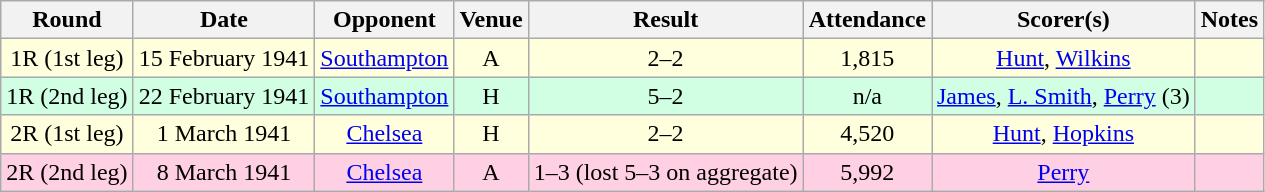<table style="text-align:center;" class="wikitable sortable">
<tr>
<th>Round</th>
<th>Date</th>
<th>Opponent</th>
<th>Venue</th>
<th>Result</th>
<th>Attendance</th>
<th>Scorer(s)</th>
<th>Notes</th>
</tr>
<tr style="background:#ffd;">
<td>1R (1st leg)</td>
<td>15 February 1941</td>
<td><a href='#'>Southampton</a></td>
<td>A</td>
<td>2–2</td>
<td>1,815</td>
<td><a href='#'>Hunt</a>, <a href='#'>Wilkins</a></td>
<td></td>
</tr>
<tr style="background:#d0ffe3;">
<td>1R (2nd leg)</td>
<td>22 February 1941</td>
<td><a href='#'>Southampton</a></td>
<td>H</td>
<td>5–2</td>
<td>n/a</td>
<td><a href='#'>James</a>, <a href='#'>L. Smith</a>, <a href='#'>Perry</a> (3)</td>
<td></td>
</tr>
<tr style="background:#ffd;">
<td>2R (1st leg)</td>
<td>1 March 1941</td>
<td><a href='#'>Chelsea</a></td>
<td>H</td>
<td>2–2</td>
<td>4,520</td>
<td><a href='#'>Hunt</a>, <a href='#'>Hopkins</a></td>
<td></td>
</tr>
<tr style="background:#ffd0e3;">
<td>2R (2nd leg)</td>
<td>8 March 1941</td>
<td><a href='#'>Chelsea</a></td>
<td>A</td>
<td>1–3 (lost 5–3 on aggregate)</td>
<td>5,992</td>
<td><a href='#'>Perry</a></td>
<td></td>
</tr>
</table>
